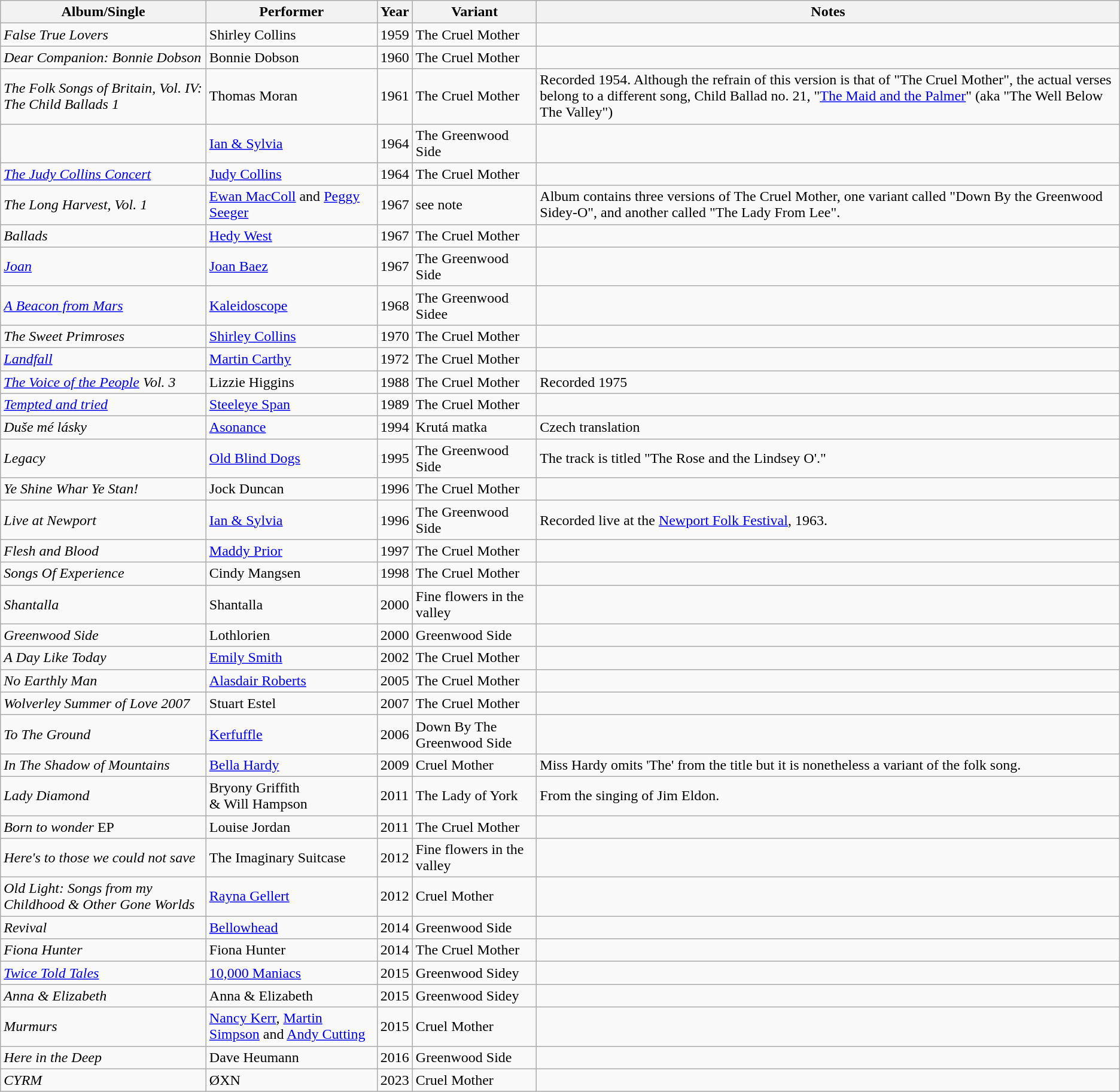<table class="wikitable">
<tr>
<th>Album/Single</th>
<th>Performer</th>
<th>Year</th>
<th>Variant</th>
<th>Notes</th>
</tr>
<tr>
<td><em>False True Lovers</em></td>
<td>Shirley Collins</td>
<td>1959</td>
<td>The Cruel Mother</td>
<td></td>
</tr>
<tr>
<td><em>Dear Companion: Bonnie Dobson</em></td>
<td>Bonnie Dobson</td>
<td>1960</td>
<td>The Cruel Mother</td>
<td></td>
</tr>
<tr>
<td><em>The Folk Songs of Britain, Vol. IV: The Child Ballads 1</em></td>
<td>Thomas Moran</td>
<td>1961</td>
<td>The Cruel Mother</td>
<td>Recorded 1954. Although the refrain of this version is that of "The Cruel Mother", the actual verses belong to a different song, Child Ballad no. 21, "<a href='#'>The Maid and the Palmer</a>" (aka "The Well Below The Valley")</td>
</tr>
<tr>
<td><em></em></td>
<td><a href='#'>Ian & Sylvia</a></td>
<td>1964</td>
<td>The Greenwood Side</td>
<td></td>
</tr>
<tr>
<td><em><a href='#'>The Judy Collins Concert</a></em></td>
<td><a href='#'>Judy Collins</a></td>
<td>1964</td>
<td>The Cruel Mother</td>
<td></td>
</tr>
<tr>
<td><em>The Long Harvest, Vol. 1</em></td>
<td><a href='#'>Ewan MacColl</a> and <a href='#'>Peggy Seeger</a></td>
<td>1967</td>
<td>see note</td>
<td>Album contains three versions of The Cruel Mother, one variant called "Down By the Greenwood Sidey-O", and another called "The Lady From Lee".</td>
</tr>
<tr>
<td><em>Ballads</em></td>
<td><a href='#'>Hedy West</a></td>
<td>1967</td>
<td>The Cruel Mother</td>
<td></td>
</tr>
<tr>
<td><em><a href='#'>Joan</a></em></td>
<td><a href='#'>Joan Baez</a></td>
<td>1967</td>
<td>The Greenwood Side</td>
<td></td>
</tr>
<tr>
<td><em><a href='#'>A Beacon from Mars</a></em></td>
<td><a href='#'>Kaleidoscope</a></td>
<td>1968</td>
<td>The Greenwood Sidee</td>
<td></td>
</tr>
<tr>
<td><em>The Sweet Primroses</em></td>
<td><a href='#'>Shirley Collins</a></td>
<td>1970</td>
<td>The Cruel Mother</td>
<td></td>
</tr>
<tr>
<td><em><a href='#'>Landfall</a></em></td>
<td><a href='#'>Martin Carthy</a></td>
<td>1972</td>
<td>The Cruel Mother</td>
<td></td>
</tr>
<tr>
<td><em><a href='#'>The Voice of the People</a> Vol. 3</em></td>
<td>Lizzie Higgins</td>
<td>1988</td>
<td>The Cruel Mother</td>
<td>Recorded 1975</td>
</tr>
<tr>
<td><em><a href='#'>Tempted and tried</a></em></td>
<td><a href='#'>Steeleye Span</a></td>
<td>1989</td>
<td>The Cruel Mother</td>
<td></td>
</tr>
<tr>
<td><em>Duše mé lásky</em></td>
<td><a href='#'>Asonance</a></td>
<td>1994</td>
<td>Krutá matka</td>
<td>Czech translation</td>
</tr>
<tr>
<td><em>Legacy</em></td>
<td><a href='#'>Old Blind Dogs</a></td>
<td>1995</td>
<td>The Greenwood Side</td>
<td>The track is titled "The Rose and the Lindsey O'."</td>
</tr>
<tr>
<td><em>Ye Shine Whar Ye Stan!</em></td>
<td>Jock Duncan</td>
<td>1996</td>
<td>The Cruel Mother</td>
<td></td>
</tr>
<tr>
<td><em>Live at Newport</em></td>
<td><a href='#'>Ian & Sylvia</a></td>
<td>1996</td>
<td>The Greenwood Side</td>
<td>Recorded live at the <a href='#'>Newport Folk Festival</a>, 1963.</td>
</tr>
<tr>
<td><em>Flesh and Blood</em></td>
<td><a href='#'>Maddy Prior</a></td>
<td>1997</td>
<td>The Cruel Mother</td>
<td></td>
</tr>
<tr>
<td><em>Songs Of Experience</em></td>
<td>Cindy Mangsen</td>
<td>1998</td>
<td>The Cruel Mother</td>
<td></td>
</tr>
<tr>
<td><em>Shantalla</em></td>
<td>Shantalla</td>
<td>2000</td>
<td>Fine flowers in the valley</td>
<td></td>
</tr>
<tr>
<td><em>Greenwood Side</em></td>
<td>Lothlorien</td>
<td>2000</td>
<td>Greenwood Side</td>
<td></td>
</tr>
<tr>
<td><em>A Day Like Today</em></td>
<td><a href='#'>Emily Smith</a></td>
<td>2002</td>
<td>The Cruel Mother</td>
<td></td>
</tr>
<tr>
<td><em>No Earthly Man</em></td>
<td><a href='#'>Alasdair Roberts</a></td>
<td>2005</td>
<td>The Cruel Mother</td>
<td></td>
</tr>
<tr>
<td><em>Wolverley Summer of Love 2007</em></td>
<td>Stuart Estel</td>
<td>2007</td>
<td>The Cruel Mother</td>
<td></td>
</tr>
<tr>
<td><em>To The Ground</em></td>
<td><a href='#'>Kerfuffle</a></td>
<td>2006</td>
<td>Down By The Greenwood Side</td>
<td></td>
</tr>
<tr>
<td><em>In The Shadow of Mountains</em></td>
<td><a href='#'>Bella Hardy</a></td>
<td>2009</td>
<td>Cruel Mother</td>
<td>Miss Hardy omits 'The' from the title but it is nonetheless a variant of the folk song.</td>
</tr>
<tr>
<td><em>Lady Diamond</em></td>
<td>Bryony Griffith <br>& Will Hampson</td>
<td>2011</td>
<td>The Lady of York</td>
<td>From the singing of Jim Eldon.</td>
</tr>
<tr>
<td><em>Born to wonder</em> EP</td>
<td>Louise Jordan</td>
<td>2011</td>
<td>The Cruel Mother</td>
<td></td>
</tr>
<tr>
<td><em>Here's to those we could not save</em></td>
<td>The Imaginary Suitcase</td>
<td>2012</td>
<td>Fine flowers in the valley</td>
<td></td>
</tr>
<tr>
<td><em>Old Light: Songs from my Childhood & Other Gone Worlds</em></td>
<td><a href='#'>Rayna Gellert</a></td>
<td>2012</td>
<td>Cruel Mother</td>
<td></td>
</tr>
<tr>
<td><em>Revival</em></td>
<td><a href='#'>Bellowhead</a></td>
<td>2014</td>
<td>Greenwood Side</td>
<td></td>
</tr>
<tr>
<td><em>Fiona Hunter</em></td>
<td>Fiona Hunter</td>
<td>2014</td>
<td>The Cruel Mother</td>
<td></td>
</tr>
<tr>
<td><em><a href='#'>Twice Told Tales</a></em></td>
<td><a href='#'>10,000 Maniacs</a></td>
<td>2015</td>
<td>Greenwood Sidey</td>
<td></td>
</tr>
<tr>
<td><em>Anna & Elizabeth</em></td>
<td>Anna & Elizabeth</td>
<td>2015</td>
<td>Greenwood Sidey</td>
<td></td>
</tr>
<tr>
<td><em>Murmurs</em></td>
<td><a href='#'>Nancy Kerr</a>, <a href='#'>Martin Simpson</a> and <a href='#'>Andy Cutting</a></td>
<td>2015</td>
<td>Cruel Mother</td>
<td></td>
</tr>
<tr>
<td><em>Here in the Deep</em></td>
<td>Dave Heumann</td>
<td>2016</td>
<td>Greenwood Side</td>
<td></td>
</tr>
<tr>
<td><em>CYRM</em></td>
<td>ØXN</td>
<td>2023</td>
<td>Cruel Mother</td>
<td></td>
</tr>
</table>
